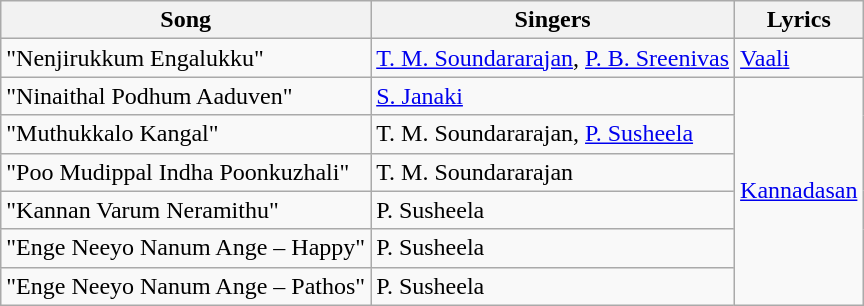<table class="wikitable">
<tr>
<th>Song</th>
<th>Singers</th>
<th>Lyrics</th>
</tr>
<tr>
<td>"Nenjirukkum Engalukku"</td>
<td><a href='#'>T. M. Soundararajan</a>, <a href='#'>P. B. Sreenivas</a></td>
<td><a href='#'>Vaali</a></td>
</tr>
<tr>
<td>"Ninaithal Podhum Aaduven"</td>
<td><a href='#'>S. Janaki</a></td>
<td rowspan=6><a href='#'>Kannadasan</a></td>
</tr>
<tr>
<td>"Muthukkalo Kangal"</td>
<td>T. M. Soundararajan, <a href='#'>P. Susheela</a></td>
</tr>
<tr>
<td>"Poo Mudippal Indha Poonkuzhali"</td>
<td>T. M. Soundararajan</td>
</tr>
<tr>
<td>"Kannan Varum Neramithu"</td>
<td>P. Susheela</td>
</tr>
<tr>
<td>"Enge Neeyo Nanum Ange – Happy"</td>
<td>P. Susheela</td>
</tr>
<tr>
<td>"Enge Neeyo Nanum Ange – Pathos"</td>
<td>P. Susheela</td>
</tr>
</table>
